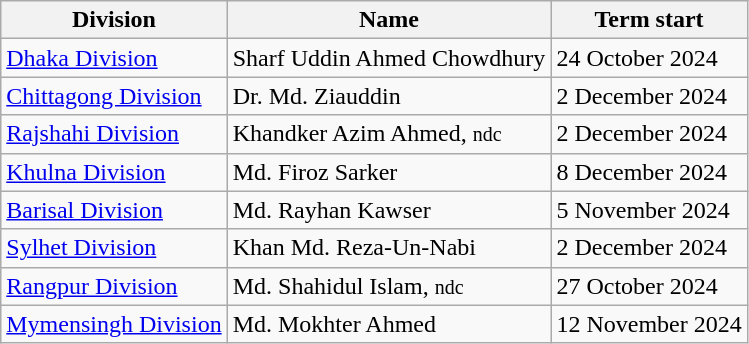<table class="wikitable">
<tr>
<th>Division</th>
<th>Name</th>
<th>Term start</th>
</tr>
<tr>
<td><a href='#'>Dhaka Division</a></td>
<td>Sharf Uddin Ahmed Chowdhury</td>
<td>24 October 2024</td>
</tr>
<tr>
<td><a href='#'>Chittagong Division</a></td>
<td>Dr. Md. Ziauddin</td>
<td>2 December 2024</td>
</tr>
<tr>
<td><a href='#'>Rajshahi Division</a></td>
<td>Khandker Azim Ahmed, <small>ndc</small></td>
<td>2 December 2024</td>
</tr>
<tr>
<td><a href='#'>Khulna Division</a></td>
<td>Md. Firoz Sarker</td>
<td>8 December 2024</td>
</tr>
<tr>
<td><a href='#'>Barisal Division</a></td>
<td>Md. Rayhan Kawser</td>
<td>5 November 2024</td>
</tr>
<tr>
<td><a href='#'>Sylhet Division</a></td>
<td>Khan Md. Reza-Un-Nabi</td>
<td>2 December 2024</td>
</tr>
<tr>
<td><a href='#'>Rangpur Division</a></td>
<td>Md. Shahidul Islam, <small>ndc</small></td>
<td>27 October 2024</td>
</tr>
<tr>
<td><a href='#'>Mymensingh Division</a></td>
<td>Md. Mokhter Ahmed</td>
<td>12 November 2024</td>
</tr>
</table>
